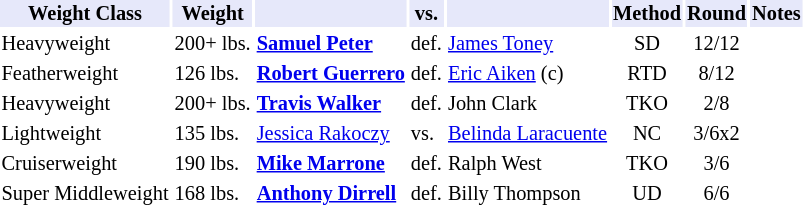<table class="toccolours" style="font-size: 85%;">
<tr>
<th style="background:#e6e8fa; color:#000; text-align:center;">Weight Class</th>
<th style="background:#e6e8fa; color:#000; text-align:center;">Weight</th>
<th style="background:#e6e8fa; color:#000; text-align:center;"></th>
<th style="background:#e6e8fa; color:#000; text-align:center;">vs.</th>
<th style="background:#e6e8fa; color:#000; text-align:center;"></th>
<th style="background:#e6e8fa; color:#000; text-align:center;">Method</th>
<th style="background:#e6e8fa; color:#000; text-align:center;">Round</th>
<th style="background:#e6e8fa; color:#000; text-align:center;">Notes</th>
</tr>
<tr>
<td>Heavyweight</td>
<td>200+ lbs.</td>
<td><strong><a href='#'>Samuel Peter</a></strong></td>
<td>def.</td>
<td><a href='#'>James Toney</a></td>
<td align=center>SD</td>
<td align=center>12/12</td>
<td></td>
</tr>
<tr>
<td>Featherweight</td>
<td>126 lbs.</td>
<td><strong><a href='#'>Robert Guerrero</a></strong></td>
<td>def.</td>
<td><a href='#'>Eric Aiken</a> (c)</td>
<td align=center>RTD</td>
<td align=center>8/12</td>
<td></td>
</tr>
<tr>
<td>Heavyweight</td>
<td>200+ lbs.</td>
<td><strong><a href='#'>Travis Walker</a></strong></td>
<td>def.</td>
<td>John Clark</td>
<td align=center>TKO</td>
<td align=center>2/8</td>
</tr>
<tr>
<td>Lightweight</td>
<td>135 lbs.</td>
<td><a href='#'>Jessica Rakoczy</a></td>
<td>vs.</td>
<td><a href='#'>Belinda Laracuente</a></td>
<td align=center>NC</td>
<td align=center>3/6x2</td>
</tr>
<tr>
<td>Cruiserweight</td>
<td>190 lbs.</td>
<td><strong><a href='#'>Mike Marrone</a></strong></td>
<td>def.</td>
<td>Ralph West</td>
<td align=center>TKO</td>
<td align=center>3/6</td>
</tr>
<tr>
<td>Super Middleweight</td>
<td>168 lbs.</td>
<td><strong><a href='#'>Anthony Dirrell</a></strong></td>
<td>def.</td>
<td>Billy Thompson</td>
<td align=center>UD</td>
<td align=center>6/6</td>
</tr>
</table>
